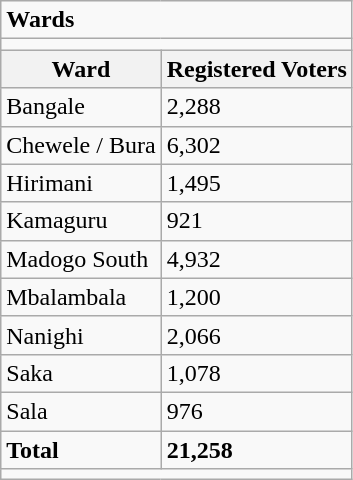<table class="wikitable">
<tr>
<td colspan="2"><strong>Wards</strong></td>
</tr>
<tr>
<td colspan="2"></td>
</tr>
<tr>
<th>Ward</th>
<th>Registered Voters</th>
</tr>
<tr>
<td>Bangale</td>
<td>2,288</td>
</tr>
<tr>
<td>Chewele / Bura</td>
<td>6,302</td>
</tr>
<tr>
<td>Hirimani</td>
<td>1,495</td>
</tr>
<tr>
<td>Kamaguru</td>
<td>921</td>
</tr>
<tr>
<td>Madogo South</td>
<td>4,932</td>
</tr>
<tr>
<td>Mbalambala</td>
<td>1,200</td>
</tr>
<tr>
<td>Nanighi</td>
<td>2,066</td>
</tr>
<tr>
<td>Saka</td>
<td>1,078</td>
</tr>
<tr>
<td>Sala</td>
<td>976</td>
</tr>
<tr>
<td><strong>Total</strong></td>
<td><strong>21,258</strong></td>
</tr>
<tr>
<td colspan="2"></td>
</tr>
</table>
